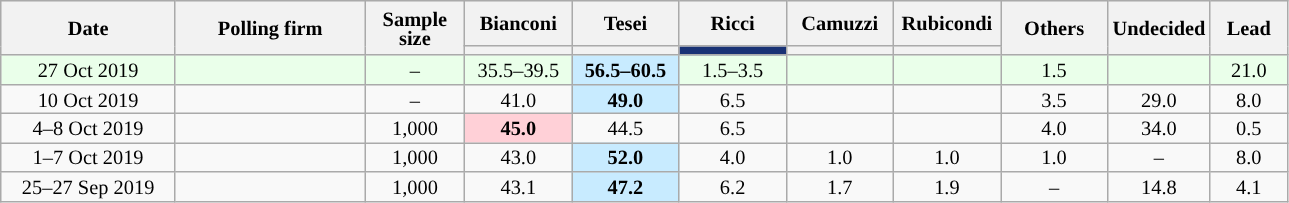<table class=wikitable style="text-align:center;font-size:85%;line-height:13px">
<tr style="height:30px; background-color:#E9E9E9">
<th style="width:110px;" rowspan="2">Date</th>
<th style="width:120px;" rowspan="2">Polling firm</th>
<th style="width:60px;" rowspan="2">Sample size</th>
<th style="width:65px;">Bianconi</th>
<th style="width:65px;">Tesei</th>
<th style="width:65px;">Ricci</th>
<th style="width:65px;">Camuzzi</th>
<th style="width:65px;">Rubicondi</th>
<th style="width:65px;" rowspan="2">Others</th>
<th style="width:35px;" rowspan="2">Undecided</th>
<th style="width:45px;" rowspan="2">Lead</th>
</tr>
<tr>
<th style="background:"></th>
<th style="background:"></th>
<th style="background:#193275;"></th>
<th style="background:"></th>
<th style="background:"></th>
</tr>
<tr style="background:#EAFFEA"|>
<td>27 Oct 2019</td>
<td></td>
<td>–</td>
<td>35.5–39.5</td>
<td style="background:#C8EBFF"><strong>56.5–60.5</strong></td>
<td>1.5–3.5</td>
<td></td>
<td></td>
<td>1.5</td>
<td></td>
<td style="background:">21.0</td>
</tr>
<tr>
<td>10 Oct 2019</td>
<td></td>
<td>–</td>
<td>41.0</td>
<td style="background:#C8EBFF"><strong>49.0</strong></td>
<td>6.5</td>
<td></td>
<td></td>
<td>3.5</td>
<td>29.0</td>
<td style="background:">8.0</td>
</tr>
<tr>
<td>4–8 Oct 2019</td>
<td></td>
<td>1,000</td>
<td style="background:#FFD0D7"><strong>45.0</strong></td>
<td>44.5</td>
<td>6.5</td>
<td></td>
<td></td>
<td>4.0</td>
<td>34.0</td>
<td style="background:">0.5</td>
</tr>
<tr>
<td>1–7 Oct 2019</td>
<td></td>
<td>1,000</td>
<td>43.0</td>
<td style="background:#C8EBFF"><strong>52.0</strong></td>
<td>4.0</td>
<td>1.0</td>
<td>1.0</td>
<td>1.0</td>
<td>–</td>
<td style="background:">8.0</td>
</tr>
<tr>
<td>25–27 Sep 2019</td>
<td></td>
<td>1,000</td>
<td>43.1</td>
<td style="background:#C8EBFF"><strong>47.2</strong></td>
<td>6.2</td>
<td>1.7</td>
<td>1.9</td>
<td>–</td>
<td>14.8</td>
<td style="background:">4.1</td>
</tr>
</table>
